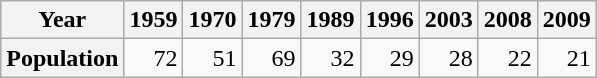<table class="wikitable" style="text-align:right">
<tr>
<th>Year</th>
<th>1959</th>
<th>1970</th>
<th>1979</th>
<th>1989</th>
<th>1996</th>
<th>2003</th>
<th>2008</th>
<th>2009</th>
</tr>
<tr>
<th>Population</th>
<td>72</td>
<td>51</td>
<td>69</td>
<td>32</td>
<td>29</td>
<td>28</td>
<td>22</td>
<td>21</td>
</tr>
</table>
